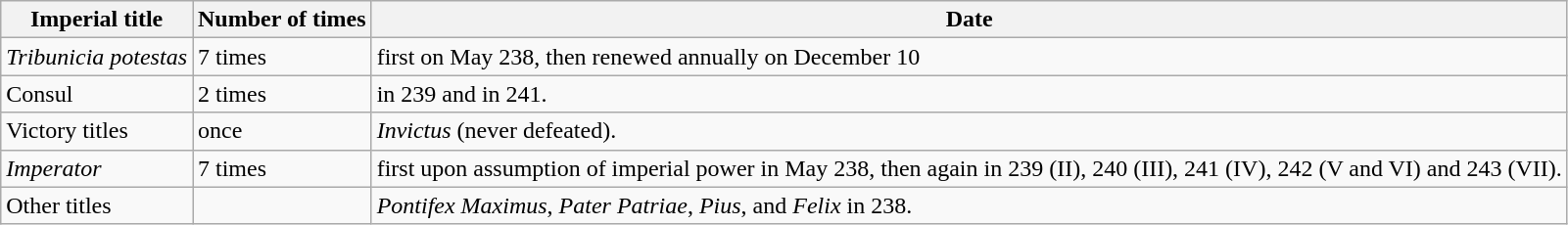<table class="wikitable">
<tr>
<th>Imperial title</th>
<th>Number of times</th>
<th>Date</th>
</tr>
<tr>
<td><em>Tribunicia potestas</em></td>
<td>7 times</td>
<td>first on May 238, then renewed annually on December 10</td>
</tr>
<tr>
<td>Consul</td>
<td>2 times</td>
<td>in 239 and in 241.</td>
</tr>
<tr>
<td>Victory titles</td>
<td>once</td>
<td><em>Invictus</em> (never defeated).</td>
</tr>
<tr>
<td><em>Imperator</em></td>
<td>7 times</td>
<td>first upon assumption of imperial power in May 238, then again in 239 (II), 240 (III), 241 (IV), 242 (V and VI) and 243 (VII).</td>
</tr>
<tr>
<td>Other titles</td>
<td></td>
<td><em>Pontifex Maximus</em>, <em>Pater Patriae</em>, <em>Pius</em>, and <em>Felix</em> in 238.</td>
</tr>
</table>
